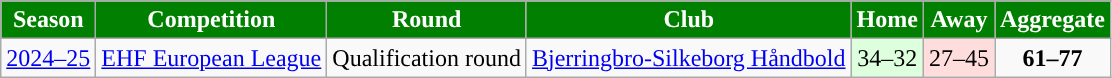<table class="wikitable" style="text-align: left">
<tr>
<th style="color:white; background:#007F00">Season</th>
<th style="color:white; background:#007F00">Competition</th>
<th style="color:white; background:#007F00">Round</th>
<th style="color:white; background:#007F00">Club</th>
<th style="color:white; background:#007F00">Home</th>
<th style="color:white; background:#007F00">Away</th>
<th style="color:white; background:#007F00">Aggregate</th>
</tr>
<tr>
<td><a href='#'>2024–25</a></td>
<td><a href='#'>EHF European League</a></td>
<td>Qualification round</td>
<td> <a href='#'>Bjerringbro-Silkeborg Håndbold</a></td>
<td style="text-align:center; background:#dfd;">34–32</td>
<td style="text-align:center; background:#fdd;">27–45</td>
<td style="text-align:center;"><strong>61–77</strong></td>
</tr>
</table>
